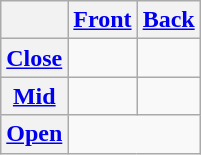<table class="wikitable" style="text-align:center;">
<tr>
<th></th>
<th><a href='#'>Front</a></th>
<th><a href='#'>Back</a></th>
</tr>
<tr>
<th><a href='#'>Close</a></th>
<td></td>
<td></td>
</tr>
<tr>
<th><a href='#'>Mid</a></th>
<td></td>
<td></td>
</tr>
<tr>
<th><a href='#'>Open</a></th>
<td colspan="2"></td>
</tr>
</table>
